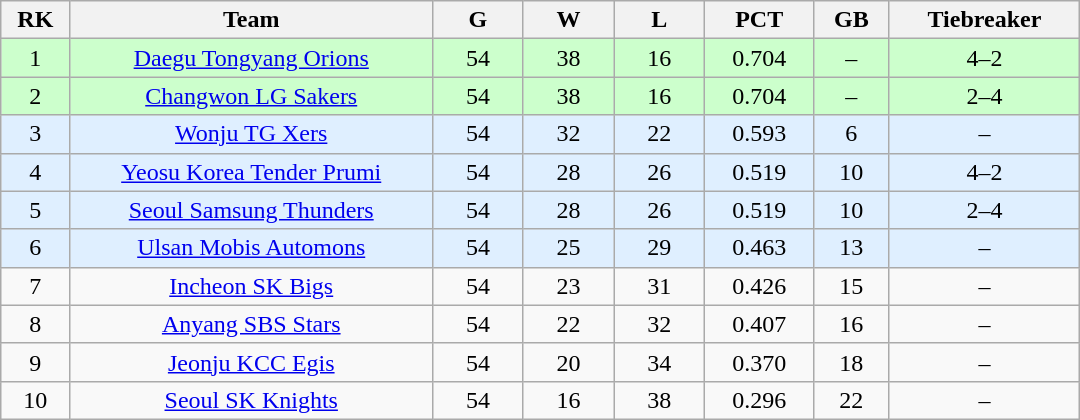<table class="wikitable" width="57%" style="text-align:center;">
<tr>
<th width=3%>RK</th>
<th width=20%>Team</th>
<th width=5%>G</th>
<th width=5%>W</th>
<th width=5%>L</th>
<th width=6%>PCT</th>
<th width=4%>GB</th>
<th width=9%>Tiebreaker</th>
</tr>
<tr align=center; bgcolor=#ccffcc>
<td>1</td>
<td><a href='#'>Daegu Tongyang Orions</a></td>
<td>54</td>
<td>38</td>
<td>16</td>
<td>0.704</td>
<td>–</td>
<td>4–2</td>
</tr>
<tr align=center; bgcolor=#ccffcc>
<td>2</td>
<td><a href='#'>Changwon LG Sakers</a></td>
<td>54</td>
<td>38</td>
<td>16</td>
<td>0.704</td>
<td>–</td>
<td>2–4</td>
</tr>
<tr align=center; bgcolor=#dfefff>
<td>3</td>
<td><a href='#'>Wonju TG Xers</a></td>
<td>54</td>
<td>32</td>
<td>22</td>
<td>0.593</td>
<td>6</td>
<td>–</td>
</tr>
<tr align=center; bgcolor=#dfefff>
<td>4</td>
<td><a href='#'>Yeosu Korea Tender Prumi</a></td>
<td>54</td>
<td>28</td>
<td>26</td>
<td>0.519</td>
<td>10</td>
<td>4–2</td>
</tr>
<tr align=center; bgcolor=#dfefff>
<td>5</td>
<td><a href='#'>Seoul Samsung Thunders</a></td>
<td>54</td>
<td>28</td>
<td>26</td>
<td>0.519</td>
<td>10</td>
<td>2–4</td>
</tr>
<tr align=center; bgcolor=#dfefff>
<td>6</td>
<td><a href='#'>Ulsan Mobis Automons</a></td>
<td>54</td>
<td>25</td>
<td>29</td>
<td>0.463</td>
<td>13</td>
<td>–</td>
</tr>
<tr align=center>
<td>7</td>
<td><a href='#'>Incheon SK Bigs</a></td>
<td>54</td>
<td>23</td>
<td>31</td>
<td>0.426</td>
<td>15</td>
<td>–</td>
</tr>
<tr align=center>
<td>8</td>
<td><a href='#'>Anyang SBS Stars</a></td>
<td>54</td>
<td>22</td>
<td>32</td>
<td>0.407</td>
<td>16</td>
<td>–</td>
</tr>
<tr align=center>
<td>9</td>
<td><a href='#'>Jeonju KCC Egis</a></td>
<td>54</td>
<td>20</td>
<td>34</td>
<td>0.370</td>
<td>18</td>
<td>–</td>
</tr>
<tr align=center>
<td>10</td>
<td><a href='#'>Seoul SK Knights</a></td>
<td>54</td>
<td>16</td>
<td>38</td>
<td>0.296</td>
<td>22</td>
<td>–</td>
</tr>
</table>
